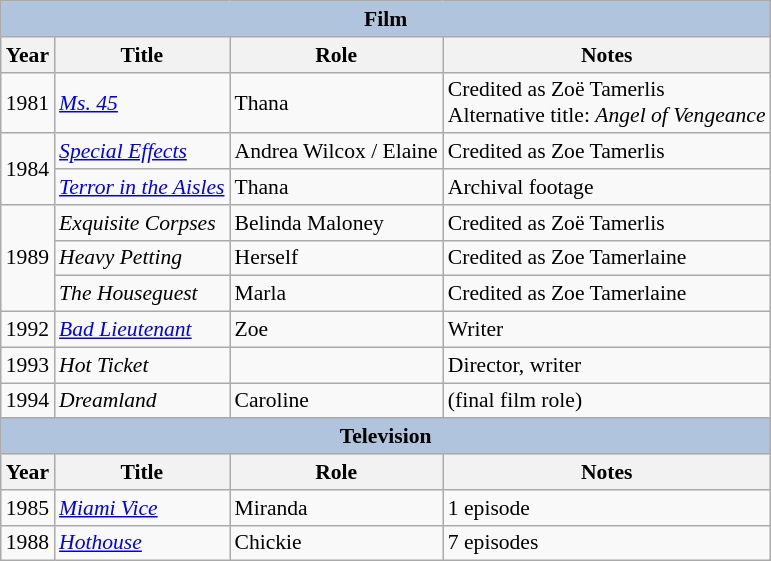<table class="wikitable" style="font-size: 90%;">
<tr>
<th colspan="4" style="background: LightSteelBlue;">Film</th>
</tr>
<tr>
<th>Year</th>
<th>Title</th>
<th>Role</th>
<th>Notes</th>
</tr>
<tr>
<td>1981</td>
<td><em><a href='#'>Ms. 45</a></em></td>
<td>Thana</td>
<td>Credited as Zoë Tamerlis<br>Alternative title: <em>Angel of Vengeance</em></td>
</tr>
<tr>
<td rowspan=2>1984</td>
<td><em><a href='#'>Special Effects</a></em></td>
<td>Andrea Wilcox / Elaine</td>
<td>Credited as Zoe Tamerlis</td>
</tr>
<tr>
<td><em><a href='#'>Terror in the Aisles</a></em></td>
<td>Thana</td>
<td>Archival footage</td>
</tr>
<tr>
<td rowspan=3>1989</td>
<td><em>Exquisite Corpses</em></td>
<td>Belinda Maloney</td>
<td>Credited as Zoë Tamerlis</td>
</tr>
<tr>
<td><em>Heavy Petting</em></td>
<td>Herself</td>
<td>Credited as Zoe Tamerlaine</td>
</tr>
<tr>
<td><em>The Houseguest</em></td>
<td>Marla</td>
<td>Credited as Zoe Tamerlaine</td>
</tr>
<tr>
<td>1992</td>
<td><em><a href='#'>Bad Lieutenant</a></em></td>
<td>Zoe</td>
<td>Writer</td>
</tr>
<tr>
<td>1993</td>
<td><em>Hot Ticket</em></td>
<td></td>
<td>Director, writer</td>
</tr>
<tr>
<td>1994</td>
<td><em>Dreamland</em></td>
<td>Caroline</td>
<td>(final film role)</td>
</tr>
<tr>
</tr>
<tr>
<th colspan="4" style="background: LightSteelBlue;">Television</th>
</tr>
<tr>
<th>Year</th>
<th>Title</th>
<th>Role</th>
<th>Notes</th>
</tr>
<tr>
<td>1985</td>
<td><em><a href='#'>Miami Vice</a></em></td>
<td>Miranda</td>
<td>1 episode</td>
</tr>
<tr>
<td>1988</td>
<td><em><a href='#'>Hothouse</a></em></td>
<td>Chickie</td>
<td>7 episodes</td>
</tr>
</table>
